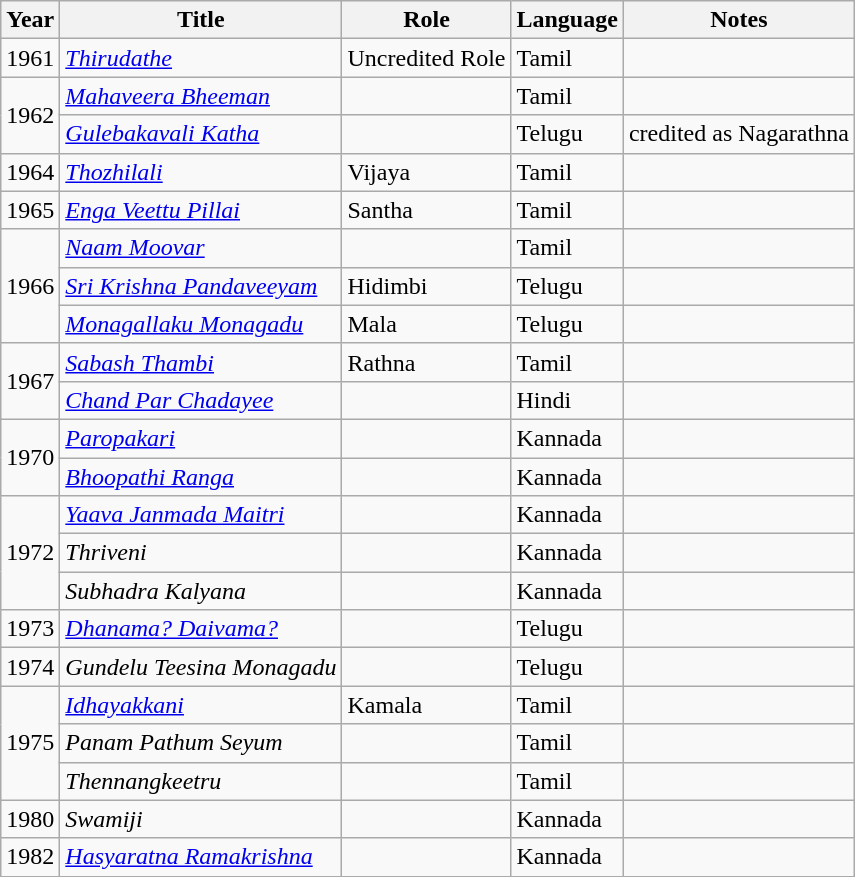<table class="wikitable sortable">
<tr>
<th>Year</th>
<th>Title</th>
<th>Role</th>
<th>Language</th>
<th>Notes</th>
</tr>
<tr>
<td>1961</td>
<td><em><a href='#'>Thirudathe</a></em></td>
<td>Uncredited Role</td>
<td>Tamil</td>
<td></td>
</tr>
<tr>
<td rowspan="2">1962</td>
<td><em><a href='#'>Mahaveera Bheeman</a></em></td>
<td></td>
<td>Tamil</td>
<td></td>
</tr>
<tr>
<td><em><a href='#'>Gulebakavali Katha</a></em></td>
<td></td>
<td>Telugu</td>
<td>credited as Nagarathna</td>
</tr>
<tr>
<td>1964</td>
<td><em><a href='#'>Thozhilali</a></em></td>
<td>Vijaya</td>
<td>Tamil</td>
<td></td>
</tr>
<tr>
<td>1965</td>
<td><em><a href='#'>Enga Veettu Pillai</a></em></td>
<td>Santha</td>
<td>Tamil</td>
<td></td>
</tr>
<tr>
<td rowspan="3">1966</td>
<td><em><a href='#'>Naam Moovar</a></em></td>
<td></td>
<td>Tamil</td>
<td></td>
</tr>
<tr>
<td><em><a href='#'>Sri Krishna Pandaveeyam</a></em></td>
<td>Hidimbi</td>
<td>Telugu</td>
<td></td>
</tr>
<tr>
<td><em><a href='#'>Monagallaku Monagadu</a></em></td>
<td>Mala</td>
<td>Telugu</td>
<td></td>
</tr>
<tr>
<td rowspan="2">1967</td>
<td><em><a href='#'>Sabash Thambi</a></em></td>
<td>Rathna</td>
<td>Tamil</td>
<td></td>
</tr>
<tr>
<td><em><a href='#'>Chand Par Chadayee</a></em></td>
<td></td>
<td>Hindi</td>
<td></td>
</tr>
<tr>
<td rowspan="2">1970</td>
<td><em><a href='#'>Paropakari</a></em></td>
<td></td>
<td>Kannada</td>
<td></td>
</tr>
<tr>
<td><em><a href='#'>Bhoopathi Ranga</a></em></td>
<td></td>
<td>Kannada</td>
<td></td>
</tr>
<tr>
<td rowspan="3">1972</td>
<td><em><a href='#'>Yaava Janmada Maitri</a></em></td>
<td></td>
<td>Kannada</td>
<td></td>
</tr>
<tr>
<td><em>Thriveni</em></td>
<td></td>
<td>Kannada</td>
<td></td>
</tr>
<tr>
<td><em>Subhadra Kalyana</em></td>
<td></td>
<td>Kannada</td>
<td></td>
</tr>
<tr>
<td>1973</td>
<td><em><a href='#'>Dhanama? Daivama?</a></em></td>
<td></td>
<td>Telugu</td>
<td></td>
</tr>
<tr>
<td>1974</td>
<td><em>Gundelu Teesina Monagadu</em></td>
<td></td>
<td>Telugu</td>
<td></td>
</tr>
<tr>
<td rowspan="3">1975</td>
<td><em><a href='#'>Idhayakkani</a></em></td>
<td>Kamala</td>
<td>Tamil</td>
<td></td>
</tr>
<tr>
<td><em>Panam Pathum Seyum</em></td>
<td></td>
<td>Tamil</td>
<td></td>
</tr>
<tr>
<td><em>Thennangkeetru</em></td>
<td></td>
<td>Tamil</td>
<td></td>
</tr>
<tr>
<td>1980</td>
<td><em>Swamiji</em></td>
<td></td>
<td>Kannada</td>
<td></td>
</tr>
<tr>
<td>1982</td>
<td><em><a href='#'>Hasyaratna Ramakrishna</a></em></td>
<td></td>
<td>Kannada</td>
<td></td>
</tr>
<tr>
</tr>
</table>
